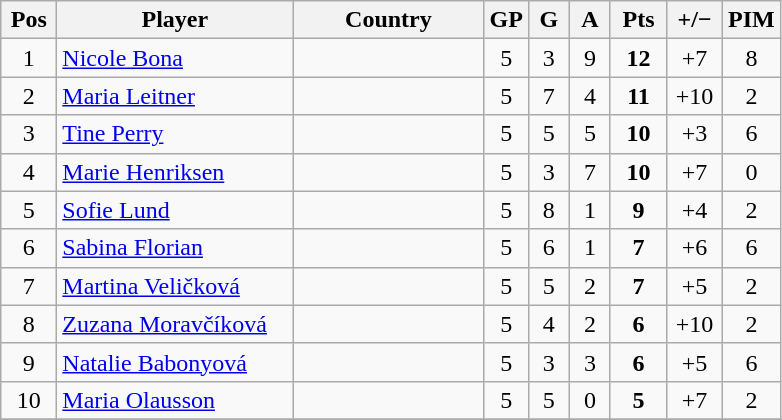<table class="wikitable sortable" style="text-align: center;">
<tr>
<th width=30>Pos</th>
<th width=150>Player</th>
<th width=120>Country</th>
<th width=20>GP</th>
<th width=20>G</th>
<th width=20>A</th>
<th width=30>Pts</th>
<th width=30>+/−</th>
<th width=30>PIM</th>
</tr>
<tr>
<td>1</td>
<td align=left><a href='#'>Nicole Bona</a></td>
<td align=left></td>
<td>5</td>
<td>3</td>
<td>9</td>
<td><strong>12</strong></td>
<td>+7</td>
<td>8</td>
</tr>
<tr>
<td>2</td>
<td align=left><a href='#'>Maria Leitner</a></td>
<td align=left></td>
<td>5</td>
<td>7</td>
<td>4</td>
<td><strong>11</strong></td>
<td>+10</td>
<td>2</td>
</tr>
<tr>
<td>3</td>
<td align=left><a href='#'>Tine Perry</a></td>
<td align=left></td>
<td>5</td>
<td>5</td>
<td>5</td>
<td><strong>10</strong></td>
<td>+3</td>
<td>6</td>
</tr>
<tr>
<td>4</td>
<td align=left><a href='#'>Marie Henriksen</a></td>
<td align=left></td>
<td>5</td>
<td>3</td>
<td>7</td>
<td><strong>10</strong></td>
<td>+7</td>
<td>0</td>
</tr>
<tr>
<td>5</td>
<td align=left><a href='#'>Sofie Lund</a></td>
<td align=left></td>
<td>5</td>
<td>8</td>
<td>1</td>
<td><strong>9</strong></td>
<td>+4</td>
<td>2</td>
</tr>
<tr>
<td>6</td>
<td align=left><a href='#'>Sabina Florian</a></td>
<td align=left></td>
<td>5</td>
<td>6</td>
<td>1</td>
<td><strong>7</strong></td>
<td>+6</td>
<td>6</td>
</tr>
<tr>
<td>7</td>
<td align=left><a href='#'>Martina Veličková</a></td>
<td align=left></td>
<td>5</td>
<td>5</td>
<td>2</td>
<td><strong>7</strong></td>
<td>+5</td>
<td>2</td>
</tr>
<tr>
<td>8</td>
<td align=left><a href='#'>Zuzana Moravčíková</a></td>
<td align=left></td>
<td>5</td>
<td>4</td>
<td>2</td>
<td><strong>6</strong></td>
<td>+10</td>
<td>2</td>
</tr>
<tr>
<td>9</td>
<td align=left><a href='#'>Natalie Babonyová</a></td>
<td align=left></td>
<td>5</td>
<td>3</td>
<td>3</td>
<td><strong>6</strong></td>
<td>+5</td>
<td>6</td>
</tr>
<tr>
<td>10</td>
<td align=left><a href='#'>Maria Olausson</a></td>
<td align=left></td>
<td>5</td>
<td>5</td>
<td>0</td>
<td><strong>5</strong></td>
<td>+7</td>
<td>2</td>
</tr>
<tr>
</tr>
</table>
